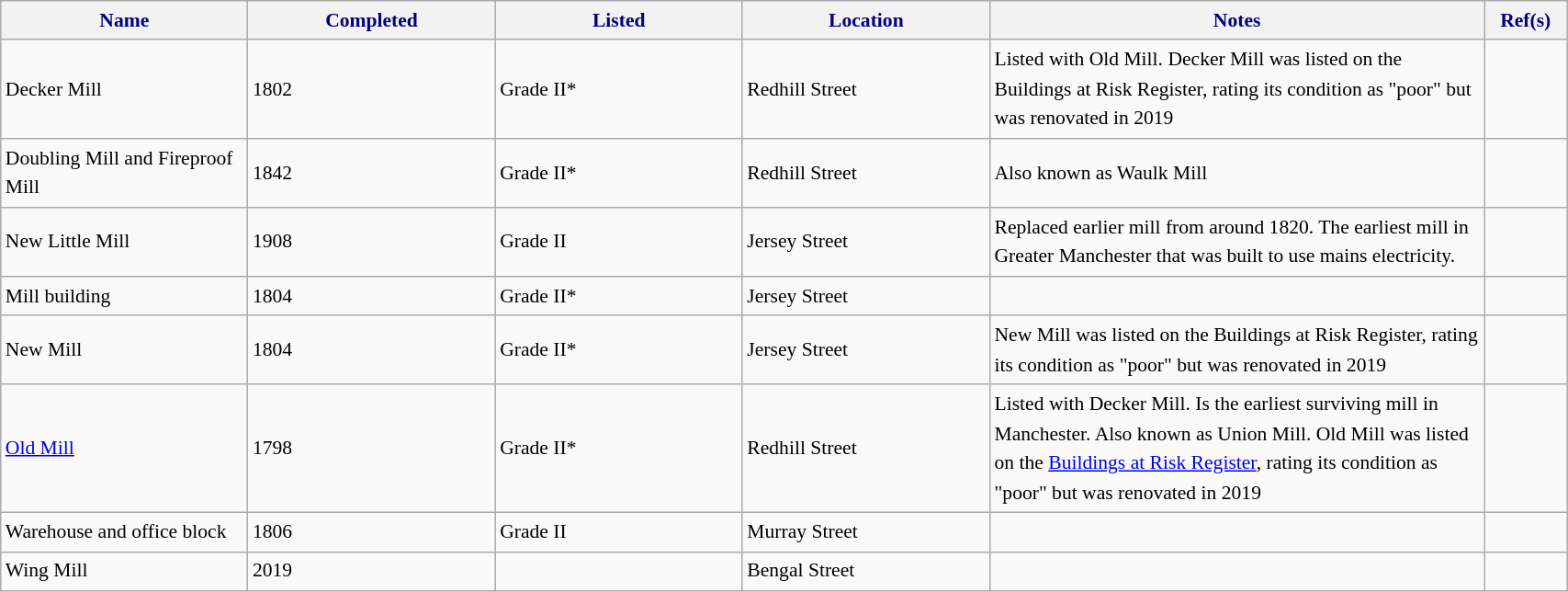<table class="wikitable sortable" style="font-size:90%;width:90%;border:0px;text-align:left;line-height:150%;">
<tr>
<th style="background: #f2f2f2; color: #000080" height="17" width="15%">Name</th>
<th style="background: #f2f2f2; color: #000080" height="17" width="15%">Completed</th>
<th style="background: #f2f2f2; color: #000080" height="17" width="15%">Listed</th>
<th style="background: #f2f2f2; color: #000080" height="17" width="15%">Location</th>
<th class="unsortable" style="background: #f2f2f2; color: #000080" height="17" width="30%">Notes</th>
<th class="unsortable" style="background: #f2f2f2; color: #000080" height="17" width="5%">Ref(s)</th>
</tr>
<tr>
<td>Decker Mill</td>
<td>1802</td>
<td>Grade II*</td>
<td>Redhill Street</td>
<td>Listed with Old Mill. Decker Mill was listed on the Buildings at Risk Register, rating its condition as "poor" but was renovated in 2019</td>
<td></td>
</tr>
<tr>
<td>Doubling Mill and Fireproof Mill</td>
<td>1842</td>
<td>Grade II*</td>
<td>Redhill Street</td>
<td>Also known as Waulk Mill</td>
<td></td>
</tr>
<tr>
<td>New Little Mill</td>
<td>1908</td>
<td>Grade II</td>
<td>Jersey Street</td>
<td>Replaced earlier mill from around 1820. The earliest mill in Greater Manchester that was built to use mains electricity.</td>
<td></td>
</tr>
<tr>
<td>Mill building</td>
<td>1804</td>
<td>Grade II*</td>
<td>Jersey Street</td>
<td></td>
<td></td>
</tr>
<tr>
<td>New Mill</td>
<td>1804</td>
<td>Grade II*</td>
<td>Jersey Street</td>
<td>New Mill was listed on the Buildings at Risk Register, rating its condition as "poor" but was renovated in 2019</td>
<td></td>
</tr>
<tr>
<td><a href='#'>Old Mill</a></td>
<td>1798</td>
<td>Grade II*</td>
<td>Redhill Street</td>
<td>Listed with Decker Mill. Is the earliest surviving mill in Manchester. Also known as Union Mill. Old Mill was listed on the <a href='#'>Buildings at Risk Register</a>, rating its condition as "poor" but was renovated in 2019</td>
<td></td>
</tr>
<tr>
<td>Warehouse and office block</td>
<td>1806</td>
<td>Grade II</td>
<td>Murray Street</td>
<td></td>
<td></td>
</tr>
<tr>
<td>Wing Mill</td>
<td>2019</td>
<td></td>
<td>Bengal Street</td>
<td></td>
<td></td>
</tr>
</table>
